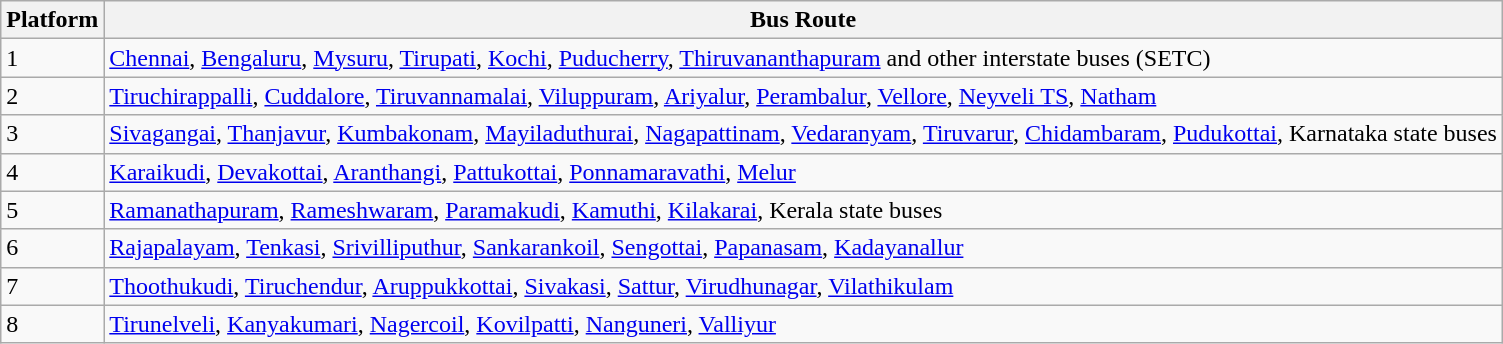<table class ="wikitable sortable">
<tr>
<th>Platform</th>
<th>Bus Route</th>
</tr>
<tr>
<td>1</td>
<td><a href='#'>Chennai</a>, <a href='#'>Bengaluru</a>, <a href='#'>Mysuru</a>, <a href='#'>Tirupati</a>, <a href='#'>Kochi</a>, <a href='#'>Puducherry</a>, <a href='#'>Thiruvananthapuram</a> and other interstate buses (SETC)</td>
</tr>
<tr>
<td>2</td>
<td><a href='#'>Tiruchirappalli</a>, <a href='#'>Cuddalore</a>, <a href='#'>Tiruvannamalai</a>, <a href='#'>Viluppuram</a>, <a href='#'>Ariyalur</a>, <a href='#'>Perambalur</a>, <a href='#'>Vellore</a>, <a href='#'>Neyveli TS</a>, <a href='#'>Natham</a></td>
</tr>
<tr>
<td>3</td>
<td><a href='#'>Sivagangai</a>, <a href='#'>Thanjavur</a>, <a href='#'>Kumbakonam</a>, <a href='#'>Mayiladuthurai</a>, <a href='#'>Nagapattinam</a>, <a href='#'>Vedaranyam</a>, <a href='#'>Tiruvarur</a>, <a href='#'>Chidambaram</a>, <a href='#'>Pudukottai</a>, Karnataka state buses</td>
</tr>
<tr>
<td>4</td>
<td><a href='#'>Karaikudi</a>, <a href='#'>Devakottai</a>, <a href='#'>Aranthangi</a>, <a href='#'>Pattukottai</a>, <a href='#'>Ponnamaravathi</a>, <a href='#'>Melur</a></td>
</tr>
<tr>
<td>5</td>
<td><a href='#'>Ramanathapuram</a>, <a href='#'>Rameshwaram</a>, <a href='#'>Paramakudi</a>, <a href='#'>Kamuthi</a>, <a href='#'>Kilakarai</a>, Kerala state buses</td>
</tr>
<tr>
<td>6</td>
<td><a href='#'>Rajapalayam</a>, <a href='#'>Tenkasi</a>, <a href='#'>Srivilliputhur</a>, <a href='#'>Sankarankoil</a>, <a href='#'>Sengottai</a>, <a href='#'>Papanasam</a>, <a href='#'>Kadayanallur</a></td>
</tr>
<tr>
<td>7</td>
<td><a href='#'>Thoothukudi</a>, <a href='#'>Tiruchendur</a>, <a href='#'>Aruppukkottai</a>, <a href='#'>Sivakasi</a>, <a href='#'>Sattur</a>, <a href='#'>Virudhunagar</a>, <a href='#'>Vilathikulam</a></td>
</tr>
<tr>
<td>8</td>
<td><a href='#'>Tirunelveli</a>, <a href='#'>Kanyakumari</a>, <a href='#'>Nagercoil</a>, <a href='#'>Kovilpatti</a>, <a href='#'>Nanguneri</a>, <a href='#'>Valliyur</a></td>
</tr>
</table>
